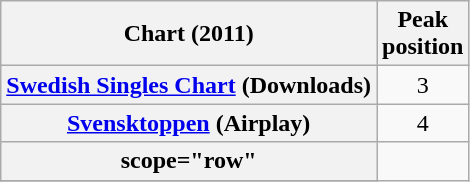<table class="wikitable sortable plainrowheaders">
<tr>
<th scope="col">Chart (2011)</th>
<th scope="col">Peak<br>position</th>
</tr>
<tr>
<th scope="row"><a href='#'>Swedish Singles Chart</a> (Downloads)</th>
<td style="text-align:center;">3</td>
</tr>
<tr>
<th scope="row"><a href='#'>Svensktoppen</a> (Airplay)</th>
<td style="text-align:center;">4</td>
</tr>
<tr>
<th>scope="row" </th>
</tr>
<tr>
</tr>
</table>
